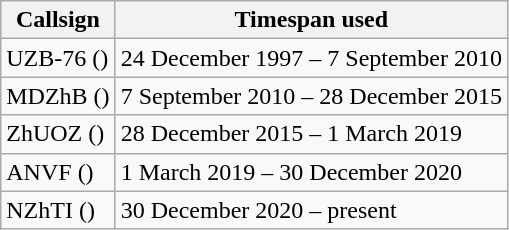<table class="wikitable">
<tr>
<th>Callsign</th>
<th>Timespan used</th>
</tr>
<tr>
<td>UZB-76 ()</td>
<td>24 December 1997 – 7 September 2010</td>
</tr>
<tr>
<td>MDZhB ()</td>
<td>7 September 2010 – 28 December 2015</td>
</tr>
<tr>
<td>ZhUOZ ()</td>
<td>28 December 2015 – 1 March 2019</td>
</tr>
<tr>
<td>ANVF ()</td>
<td>1 March 2019 – 30 December 2020</td>
</tr>
<tr>
<td>NZhTI ()</td>
<td>30 December 2020 – present</td>
</tr>
</table>
